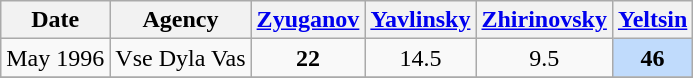<table class=wikitable style=text-align:center>
<tr>
<th>Date</th>
<th>Agency</th>
<th><a href='#'>Zyuganov</a></th>
<th><a href='#'>Yavlinsky</a></th>
<th><a href='#'>Zhirinovsky</a></th>
<th><a href='#'>Yeltsin</a></th>
</tr>
<tr>
<td>May 1996</td>
<td>Vse Dyla Vas</td>
<td><strong>22</strong></td>
<td>14.5</td>
<td>9.5</td>
<td style="background:#C0DBFC"><strong>46</strong></td>
</tr>
<tr>
</tr>
</table>
